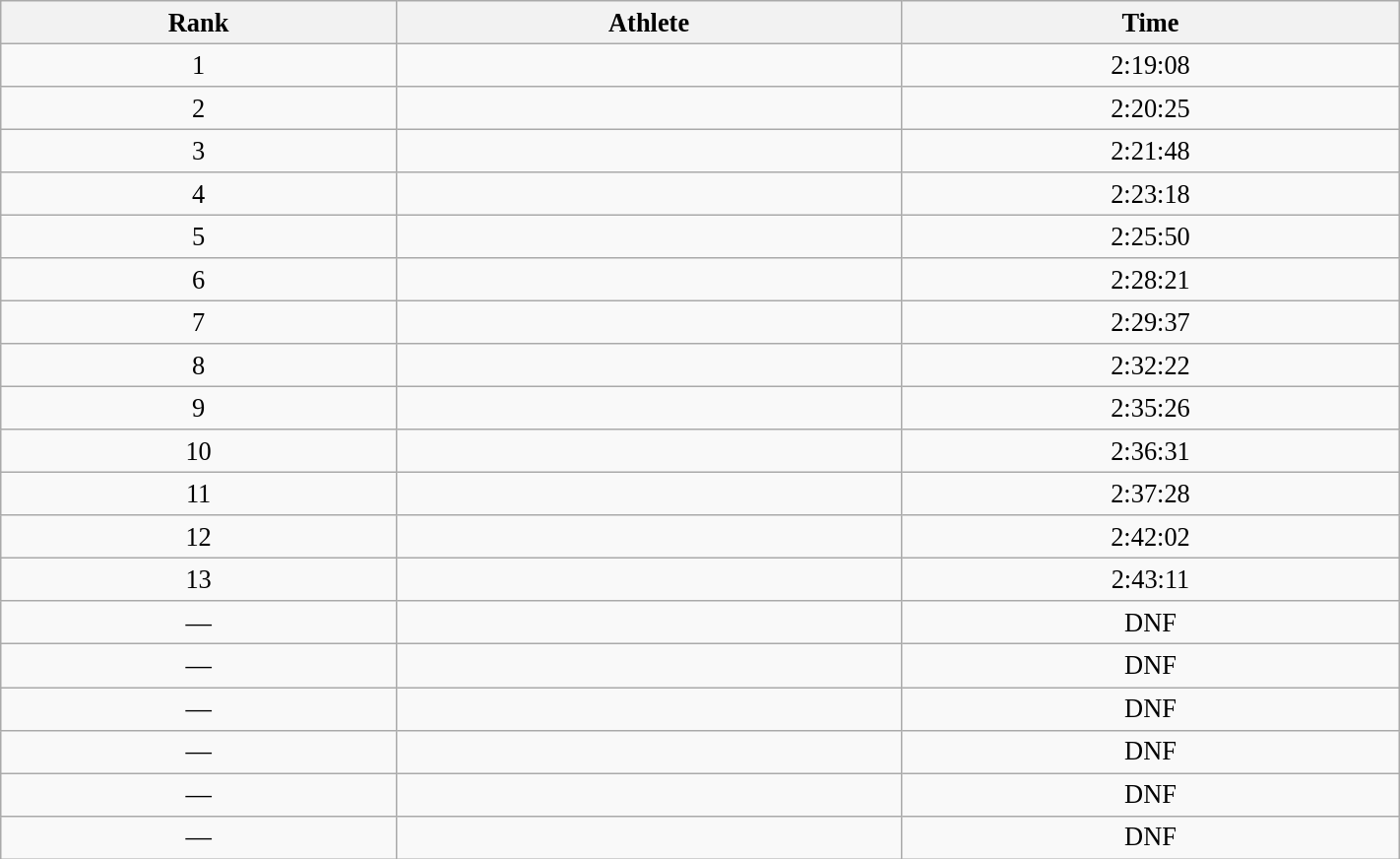<table class="wikitable" style=" text-align:center; font-size:110%;" width="75%">
<tr>
<th>Rank</th>
<th>Athlete</th>
<th>Time</th>
</tr>
<tr>
<td>1</td>
<td align=left></td>
<td>2:19:08</td>
</tr>
<tr>
<td>2</td>
<td align=left></td>
<td>2:20:25</td>
</tr>
<tr>
<td>3</td>
<td align=left></td>
<td>2:21:48</td>
</tr>
<tr>
<td>4</td>
<td align=left></td>
<td>2:23:18</td>
</tr>
<tr>
<td>5</td>
<td align=left></td>
<td>2:25:50</td>
</tr>
<tr>
<td>6</td>
<td align=left></td>
<td>2:28:21</td>
</tr>
<tr>
<td>7</td>
<td align=left></td>
<td>2:29:37</td>
</tr>
<tr>
<td>8</td>
<td align=left></td>
<td>2:32:22</td>
</tr>
<tr>
<td>9</td>
<td align=left></td>
<td>2:35:26</td>
</tr>
<tr>
<td>10</td>
<td align=left></td>
<td>2:36:31</td>
</tr>
<tr>
<td>11</td>
<td align=left></td>
<td>2:37:28</td>
</tr>
<tr>
<td>12</td>
<td align=left></td>
<td>2:42:02</td>
</tr>
<tr>
<td>13</td>
<td align=left></td>
<td>2:43:11</td>
</tr>
<tr>
<td>—</td>
<td align=left></td>
<td>DNF</td>
</tr>
<tr>
<td>—</td>
<td align=left></td>
<td>DNF</td>
</tr>
<tr>
<td>—</td>
<td align=left></td>
<td>DNF</td>
</tr>
<tr>
<td>—</td>
<td align=left></td>
<td>DNF</td>
</tr>
<tr>
<td>—</td>
<td align=left></td>
<td>DNF</td>
</tr>
<tr>
<td>—</td>
<td align=left></td>
<td>DNF</td>
</tr>
</table>
